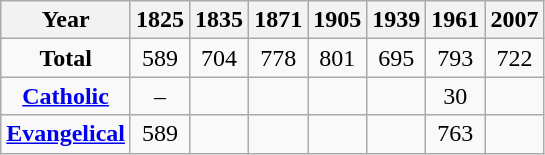<table class="wikitable" width="300">
<tr>
<th>Year</th>
<th><strong>1825</strong></th>
<th><strong>1835</strong></th>
<th><strong>1871</strong></th>
<th><strong>1905</strong></th>
<th><strong>1939</strong></th>
<th><strong>1961</strong></th>
<th><strong>2007</strong></th>
</tr>
<tr align="center">
<td><strong>Total</strong></td>
<td>589</td>
<td>704</td>
<td>778</td>
<td>801</td>
<td>695</td>
<td>793</td>
<td>722</td>
</tr>
<tr align="center">
<td><strong><a href='#'>Catholic</a></strong></td>
<td>–</td>
<td> </td>
<td> </td>
<td> </td>
<td> </td>
<td>30</td>
<td> </td>
</tr>
<tr align="center">
<td><strong><a href='#'>Evangelical</a></strong></td>
<td>589</td>
<td> </td>
<td> </td>
<td> </td>
<td> </td>
<td>763</td>
<td> </td>
</tr>
</table>
